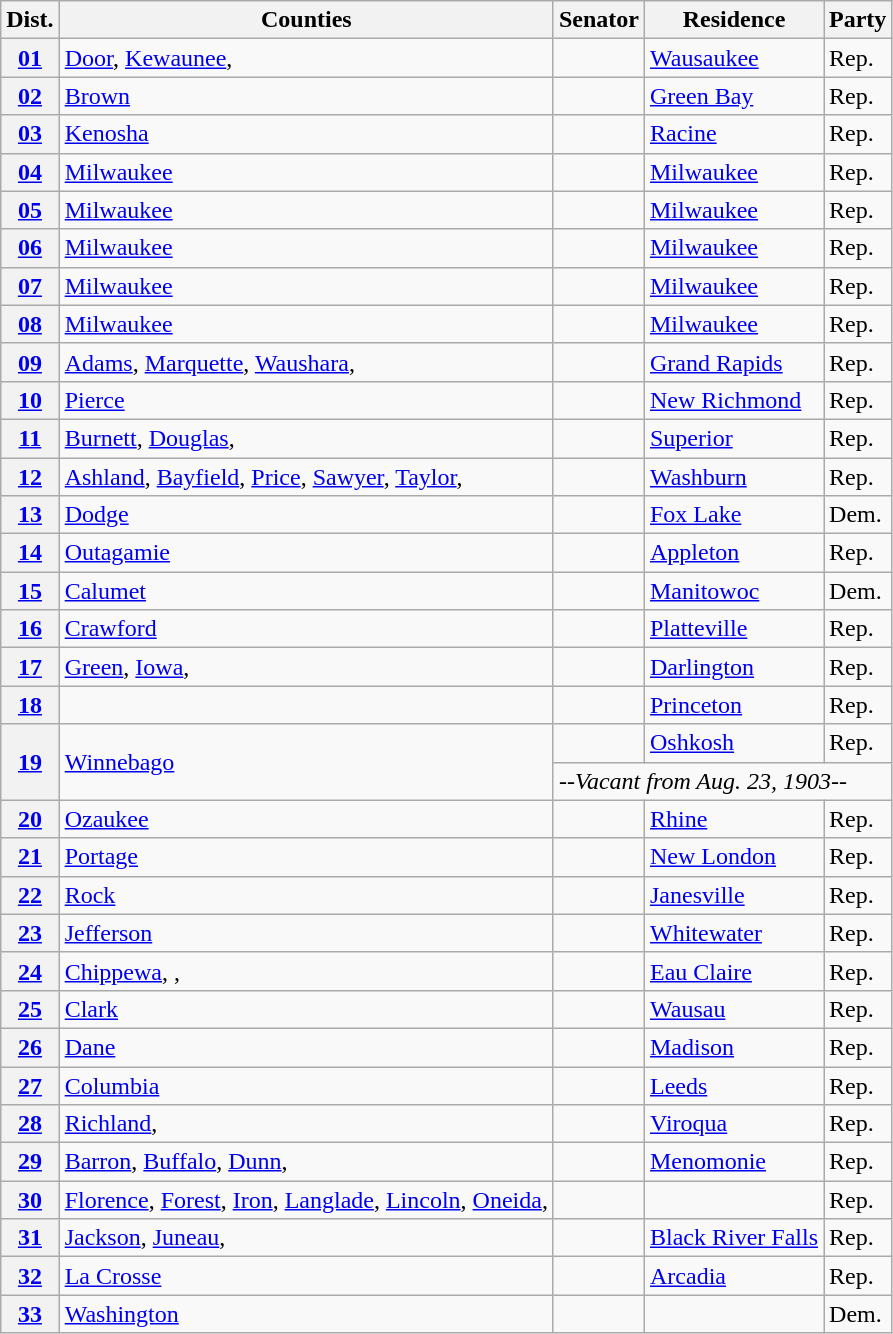<table class="wikitable sortable">
<tr>
<th>Dist.</th>
<th>Counties</th>
<th>Senator</th>
<th>Residence</th>
<th>Party</th>
</tr>
<tr>
<th><a href='#'>01</a></th>
<td><a href='#'>Door</a>, <a href='#'>Kewaunee</a>, </td>
<td></td>
<td><a href='#'>Wausaukee</a></td>
<td>Rep.</td>
</tr>
<tr>
<th><a href='#'>02</a></th>
<td><a href='#'>Brown</a> </td>
<td></td>
<td><a href='#'>Green Bay</a></td>
<td>Rep.</td>
</tr>
<tr>
<th><a href='#'>03</a></th>
<td><a href='#'>Kenosha</a> </td>
<td></td>
<td><a href='#'>Racine</a></td>
<td>Rep.</td>
</tr>
<tr>
<th><a href='#'>04</a></th>
<td><a href='#'>Milwaukee</a> </td>
<td></td>
<td><a href='#'>Milwaukee</a></td>
<td>Rep.</td>
</tr>
<tr>
<th><a href='#'>05</a></th>
<td><a href='#'>Milwaukee</a> </td>
<td></td>
<td><a href='#'>Milwaukee</a></td>
<td>Rep.</td>
</tr>
<tr>
<th><a href='#'>06</a></th>
<td><a href='#'>Milwaukee</a> </td>
<td></td>
<td><a href='#'>Milwaukee</a></td>
<td>Rep.</td>
</tr>
<tr>
<th><a href='#'>07</a></th>
<td><a href='#'>Milwaukee</a> </td>
<td></td>
<td><a href='#'>Milwaukee</a></td>
<td>Rep.</td>
</tr>
<tr>
<th><a href='#'>08</a></th>
<td><a href='#'>Milwaukee</a> </td>
<td></td>
<td><a href='#'>Milwaukee</a></td>
<td>Rep.</td>
</tr>
<tr>
<th><a href='#'>09</a></th>
<td><a href='#'>Adams</a>, <a href='#'>Marquette</a>, <a href='#'>Waushara</a>, </td>
<td></td>
<td><a href='#'>Grand Rapids</a></td>
<td>Rep.</td>
</tr>
<tr>
<th><a href='#'>10</a></th>
<td><a href='#'>Pierce</a> </td>
<td></td>
<td><a href='#'>New Richmond</a></td>
<td>Rep.</td>
</tr>
<tr>
<th><a href='#'>11</a></th>
<td><a href='#'>Burnett</a>, <a href='#'>Douglas</a>, </td>
<td></td>
<td><a href='#'>Superior</a></td>
<td>Rep.</td>
</tr>
<tr>
<th><a href='#'>12</a></th>
<td><a href='#'>Ashland</a>, <a href='#'>Bayfield</a>, <a href='#'>Price</a>, <a href='#'>Sawyer</a>, <a href='#'>Taylor</a>, </td>
<td></td>
<td><a href='#'>Washburn</a></td>
<td>Rep.</td>
</tr>
<tr>
<th><a href='#'>13</a></th>
<td><a href='#'>Dodge</a></td>
<td></td>
<td><a href='#'>Fox Lake</a></td>
<td>Dem.</td>
</tr>
<tr>
<th><a href='#'>14</a></th>
<td><a href='#'>Outagamie</a> </td>
<td></td>
<td><a href='#'>Appleton</a></td>
<td>Rep.</td>
</tr>
<tr>
<th><a href='#'>15</a></th>
<td><a href='#'>Calumet</a> </td>
<td></td>
<td><a href='#'>Manitowoc</a></td>
<td>Dem.</td>
</tr>
<tr>
<th><a href='#'>16</a></th>
<td><a href='#'>Crawford</a> </td>
<td></td>
<td><a href='#'>Platteville</a></td>
<td>Rep.</td>
</tr>
<tr>
<th><a href='#'>17</a></th>
<td><a href='#'>Green</a>, <a href='#'>Iowa</a>, </td>
<td></td>
<td><a href='#'>Darlington</a></td>
<td>Rep.</td>
</tr>
<tr>
<th><a href='#'>18</a></th>
<td> </td>
<td></td>
<td><a href='#'>Princeton</a></td>
<td>Rep.</td>
</tr>
<tr>
<th rowspan="2"><a href='#'>19</a></th>
<td rowspan="2"><a href='#'>Winnebago</a></td>
<td> </td>
<td><a href='#'>Oshkosh</a></td>
<td>Rep.</td>
</tr>
<tr>
<td colspan="3"><em>--Vacant from Aug. 23, 1903--</em></td>
</tr>
<tr>
<th><a href='#'>20</a></th>
<td><a href='#'>Ozaukee</a> </td>
<td></td>
<td><a href='#'>Rhine</a></td>
<td>Rep.</td>
</tr>
<tr>
<th><a href='#'>21</a></th>
<td><a href='#'>Portage</a> </td>
<td></td>
<td><a href='#'>New London</a></td>
<td>Rep.</td>
</tr>
<tr>
<th><a href='#'>22</a></th>
<td><a href='#'>Rock</a></td>
<td></td>
<td><a href='#'>Janesville</a></td>
<td>Rep.</td>
</tr>
<tr>
<th><a href='#'>23</a></th>
<td><a href='#'>Jefferson</a> </td>
<td></td>
<td><a href='#'>Whitewater</a></td>
<td>Rep.</td>
</tr>
<tr>
<th><a href='#'>24</a></th>
<td><a href='#'>Chippewa</a>, , </td>
<td></td>
<td><a href='#'>Eau Claire</a></td>
<td>Rep.</td>
</tr>
<tr>
<th><a href='#'>25</a></th>
<td><a href='#'>Clark</a> </td>
<td></td>
<td><a href='#'>Wausau</a></td>
<td>Rep.</td>
</tr>
<tr>
<th><a href='#'>26</a></th>
<td><a href='#'>Dane</a></td>
<td></td>
<td><a href='#'>Madison</a></td>
<td>Rep.</td>
</tr>
<tr>
<th><a href='#'>27</a></th>
<td><a href='#'>Columbia</a> </td>
<td></td>
<td><a href='#'>Leeds</a></td>
<td>Rep.</td>
</tr>
<tr>
<th><a href='#'>28</a></th>
<td><a href='#'>Richland</a>, </td>
<td></td>
<td><a href='#'>Viroqua</a></td>
<td>Rep.</td>
</tr>
<tr>
<th><a href='#'>29</a></th>
<td><a href='#'>Barron</a>, <a href='#'>Buffalo</a>, <a href='#'>Dunn</a>, </td>
<td></td>
<td><a href='#'>Menomonie</a></td>
<td>Rep.</td>
</tr>
<tr>
<th><a href='#'>30</a></th>
<td><a href='#'>Florence</a>, <a href='#'>Forest</a>, <a href='#'>Iron</a>, <a href='#'>Langlade</a>, <a href='#'>Lincoln</a>, <a href='#'>Oneida</a>, </td>
<td></td>
<td></td>
<td>Rep.</td>
</tr>
<tr>
<th><a href='#'>31</a></th>
<td><a href='#'>Jackson</a>, <a href='#'>Juneau</a>, </td>
<td></td>
<td><a href='#'>Black River Falls</a></td>
<td>Rep.</td>
</tr>
<tr>
<th><a href='#'>32</a></th>
<td><a href='#'>La Crosse</a> </td>
<td></td>
<td><a href='#'>Arcadia</a></td>
<td>Rep.</td>
</tr>
<tr>
<th><a href='#'>33</a></th>
<td><a href='#'>Washington</a> </td>
<td></td>
<td></td>
<td>Dem.</td>
</tr>
</table>
